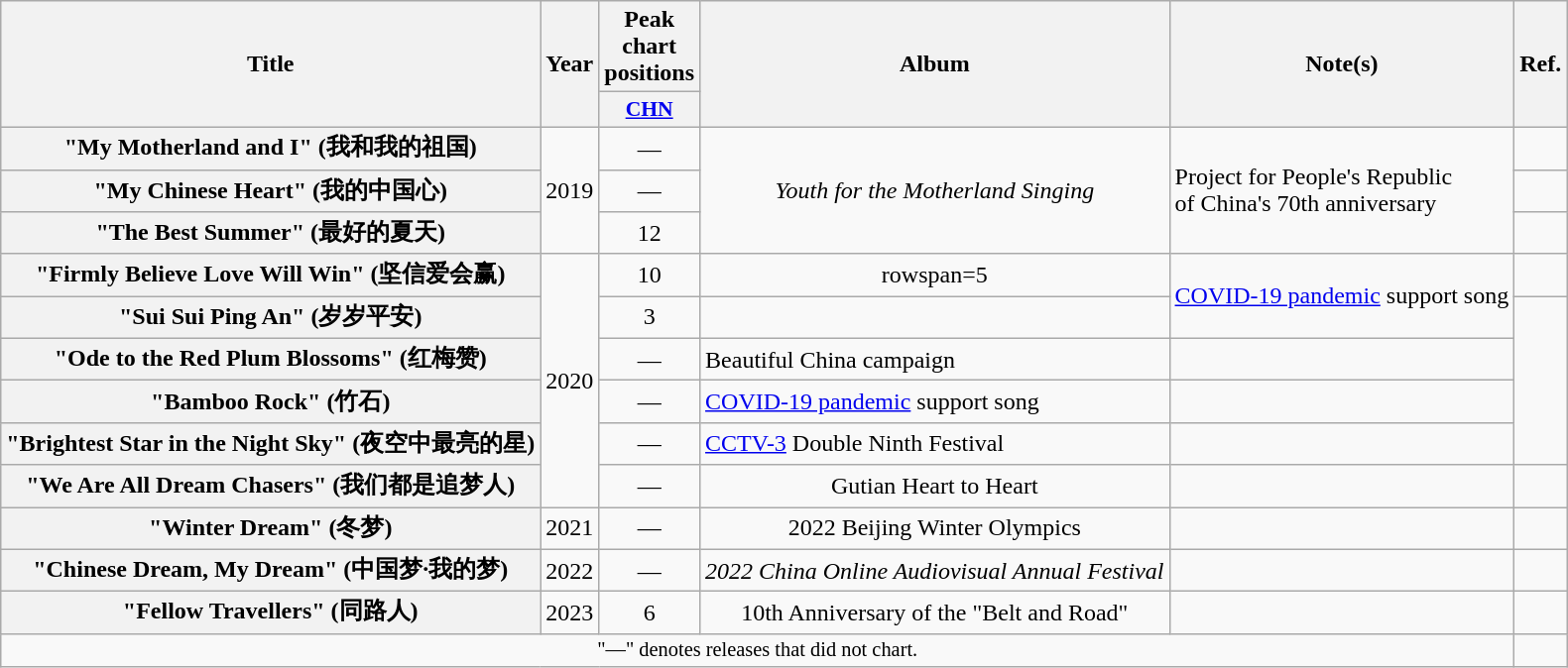<table class="wikitable plainrowheaders" style="text-align:center">
<tr>
<th rowspan="2">Title</th>
<th rowspan="2">Year</th>
<th>Peak chart positions</th>
<th rowspan="2">Album</th>
<th rowspan="2">Note(s)</th>
<th rowspan="2">Ref.</th>
</tr>
<tr>
<th scope="col" style="width:3em;font-size:90%;"><a href='#'>CHN</a><br></th>
</tr>
<tr>
<th scope="row">"My Motherland and I" (我和我的祖国)</th>
<td rowspan="3">2019</td>
<td>—</td>
<td rowspan="3"><em>Youth for the Motherland Singing</em></td>
<td rowspan="3" style="text-align:left">Project for People's Republic<br>of China's 70th anniversary</td>
<td></td>
</tr>
<tr>
<th scope="row">"My Chinese Heart" (我的中国心)</th>
<td>—</td>
<td></td>
</tr>
<tr>
<th scope="row">"The Best Summer" (最好的夏天)</th>
<td>12</td>
<td></td>
</tr>
<tr>
<th scope="row">"Firmly Believe Love Will Win" (坚信爱会赢)</th>
<td rowspan="6">2020</td>
<td>10</td>
<td>rowspan=5 </td>
<td rowspan="2" style="text-align:left"><a href='#'>COVID-19 pandemic</a> support song</td>
<td></td>
</tr>
<tr>
<th scope="row">"Sui Sui Ping An" (岁岁平安)</th>
<td>3</td>
<td></td>
</tr>
<tr>
<th scope="row">"Ode to the Red Plum Blossoms" (红梅赞)</th>
<td>—</td>
<td style="text-align:left">Beautiful China campaign</td>
<td></td>
</tr>
<tr>
<th scope="row">"Bamboo Rock" (竹石)</th>
<td>—</td>
<td style="text-align:left"><a href='#'>COVID-19 pandemic</a> support song</td>
<td></td>
</tr>
<tr>
<th scope="row">"Brightest Star in the Night Sky" (夜空中最亮的星)</th>
<td>—</td>
<td style="text-align:left"><a href='#'>CCTV-3</a> Double Ninth Festival</td>
<td></td>
</tr>
<tr>
<th scope="row">"We Are All Dream Chasers" (我们都是追梦人)</th>
<td>—</td>
<td>Gutian Heart to Heart</td>
<td></td>
<td></td>
</tr>
<tr>
<th scope="row">"Winter Dream" (冬梦)</th>
<td>2021</td>
<td>—</td>
<td>2022 Beijing Winter Olympics</td>
<td></td>
<td></td>
</tr>
<tr>
<th scope="row">"Chinese Dream, My Dream" (中国梦·我的梦)</th>
<td>2022</td>
<td>—</td>
<td><em>2022 China Online Audiovisual Annual Festival</em></td>
<td></td>
<td></td>
</tr>
<tr>
<th scope="row">"Fellow Travellers" (同路人)</th>
<td>2023</td>
<td>6</td>
<td>10th Anniversary of the "Belt and Road"</td>
<td></td>
<td></td>
</tr>
<tr>
<td colspan="5" style="font-size:85%">"—" denotes releases that did not chart.</td>
</tr>
</table>
